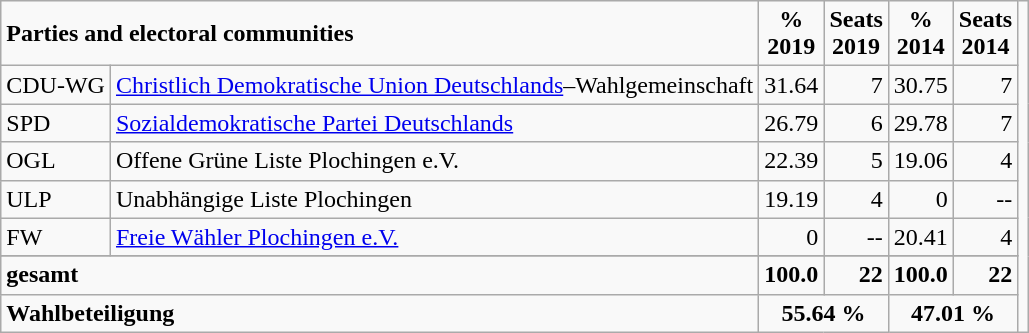<table class="wikitable">
<tr -- class="hintergrundfarbe5">
<td colspan="2"><strong>Parties and electoral communities</strong></td>
<td align="center"><strong>%<br>2019</strong></td>
<td align="center"><strong>Seats<br>2019</strong></td>
<td align="center"><strong>%<br>2014</strong></td>
<td align="Center"><strong>Seats<br>2014</strong></td>
<td rowspan="10"></td>
</tr>
<tr --->
<td>CDU-WG</td>
<td><a href='#'>Christlich Demokratische Union Deutschlands</a>–Wahlgemeinschaft</td>
<td align="right">31.64</td>
<td align="right">7</td>
<td align="right">30.75</td>
<td align="right">7</td>
</tr>
<tr --->
<td>SPD</td>
<td><a href='#'>Sozialdemokratische Partei Deutschlands</a></td>
<td align="right">26.79</td>
<td align="right">6</td>
<td align="right">29.78</td>
<td align="right">7</td>
</tr>
<tr --->
<td>OGL</td>
<td>Offene Grüne Liste Plochingen e.V.</td>
<td align="right">22.39</td>
<td align="right">5</td>
<td align="right">19.06</td>
<td align="right">4</td>
</tr>
<tr --->
<td>ULP</td>
<td>Unabhängige Liste Plochingen</td>
<td align="right">19.19</td>
<td align="right">4</td>
<td align="right">0</td>
<td align="right">--</td>
</tr>
<tr --->
<td>FW</td>
<td><a href='#'>Freie Wähler Plochingen e.V.</a></td>
<td align="right">0</td>
<td align="right">--</td>
<td align="right">20.41</td>
<td align="right">4</td>
</tr>
<tr --->
</tr>
<tr -- class="hintergrundfarbe5">
<td colspan="2"><strong>gesamt</strong></td>
<td align="right"><strong>100.0</strong></td>
<td align="right"><strong>22</strong></td>
<td align="right"><strong>100.0</strong></td>
<td align="right"><strong>22</strong></td>
</tr>
<tr -- class="hintergrundfarbe5">
<td colspan="2"><strong>Wahlbeteiligung</strong></td>
<td colspan="2" align="center"><strong>55.64 %</strong></td>
<td colspan="2" align="center"><strong>47.01 %</strong></td>
</tr>
</table>
